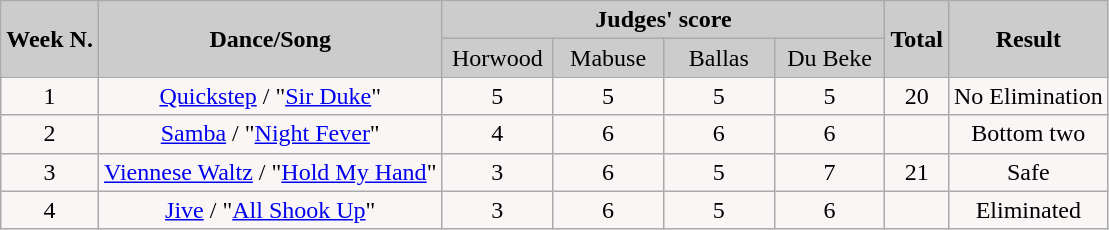<table class="wikitable">
<tr>
<td rowspan="2" style="background:#CCCCCC;" align="Center"><strong>Week N.</strong></td>
<td rowspan="2" style="background:#CCCCCC;" align="Center"><strong>Dance/Song</strong></td>
<td colspan="4" style="background:#CCCCCC;" align="Center"><strong>Judges' score</strong></td>
<td rowspan="2" style="background:#CCCCCC;" align="Center"><strong>Total</strong></td>
<td rowspan="2" style="background:#CCCCCC;" align="Center"><strong>Result</strong></td>
</tr>
<tr>
<td style="background:#CCCCCC;" width="10%" align="center">Horwood</td>
<td style="background:#CCCCCC;" width="10%" align="center">Mabuse</td>
<td style="background:#CCCCCC;" width="10%" align="center">Ballas</td>
<td style="background:#CCCCCC;" width="10%" align="center">Du Beke</td>
</tr>
<tr>
<td style="text-align:center; background:#faf6f6;">1</td>
<td style="text-align:center; background:#faf6f6;"><a href='#'>Quickstep</a> / "<a href='#'>Sir Duke</a>"</td>
<td style="text-align:center; background:#faf6f6;">5</td>
<td style="text-align:center; background:#faf6f6;">5</td>
<td style="text-align:center; background:#faf6f6;">5</td>
<td style="text-align:center; background:#faf6f6;">5</td>
<td style="text-align:center; background:#faf6f6;">20</td>
<td style="text-align:center; background:#faf6f6;">No Elimination</td>
</tr>
<tr>
<td style="text-align:center; background:#faf6f6;">2</td>
<td style="text-align:center; background:#faf6f6;"><a href='#'>Samba</a> / "<a href='#'>Night Fever</a>"</td>
<td style="text-align:center; background:#faf6f6;">4</td>
<td style="text-align:center; background:#faf6f6;">6</td>
<td style="text-align:center; background:#faf6f6;">6</td>
<td style="text-align:center; background:#faf6f6;">6</td>
<td style="text-align:center; background:#faf6f6;"></td>
<td style="text-align:center; background:#faf6f6;">Bottom two</td>
</tr>
<tr>
<td style="text-align:center; background:#faf6f6;">3</td>
<td style="text-align:center; background:#faf6f6;"><a href='#'>Viennese Waltz</a> / "<a href='#'>Hold My Hand</a>"</td>
<td style="text-align:center; background:#faf6f6;">3</td>
<td style="text-align:center; background:#faf6f6;">6</td>
<td style="text-align:center; background:#faf6f6;">5</td>
<td style="text-align:center; background:#faf6f6;">7</td>
<td style="text-align:center; background:#faf6f6;">21</td>
<td style="text-align:center; background:#faf6f6;">Safe</td>
</tr>
<tr>
<td style="text-align:center; background:#faf6f6;">4</td>
<td style="text-align:center; background:#faf6f6;"><a href='#'>Jive</a> / "<a href='#'>All Shook Up</a>"</td>
<td style="text-align:center; background:#faf6f6;">3</td>
<td style="text-align:center; background:#faf6f6;">6</td>
<td style="text-align:center; background:#faf6f6;">5</td>
<td style="text-align:center; background:#faf6f6;">6</td>
<td style="text-align:center; background:#faf6f6;"></td>
<td style="text-align:center; background:#faf6f6;">Eliminated</td>
</tr>
</table>
